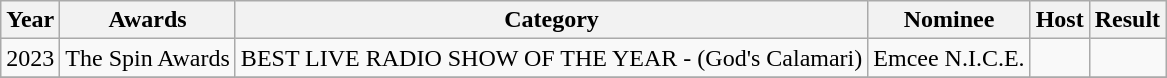<table class="wikitable">
<tr>
<th>Year</th>
<th>Awards</th>
<th>Category</th>
<th>Nominee</th>
<th>Host</th>
<th>Result</th>
</tr>
<tr>
<td>2023</td>
<td>The Spin Awards</td>
<td>BEST LIVE RADIO SHOW OF THE YEAR - (God's Calamari)</td>
<td>Emcee N.I.C.E.</td>
<td></td>
<td></td>
</tr>
<tr>
</tr>
</table>
